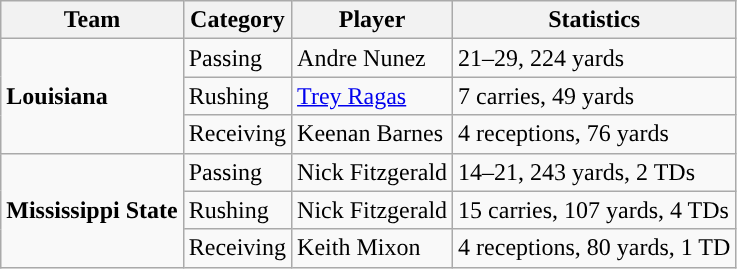<table class="wikitable" style="float: left;">
<tr>
<th>Team</th>
<th>Category</th>
<th>Player</th>
<th>Statistics</th>
</tr>
<tr>
<td rowspan=3><strong>Louisiana</strong></td>
<td>Passing</td>
<td>Andre Nunez</td>
<td>21–29, 224 yards</td>
</tr>
<tr>
<td>Rushing</td>
<td><a href='#'>Trey Ragas</a></td>
<td>7 carries, 49 yards</td>
</tr>
<tr>
<td>Receiving</td>
<td>Keenan Barnes</td>
<td>4 receptions, 76 yards</td>
</tr>
<tr>
<td rowspan=3><strong>Mississippi State</strong></td>
<td>Passing</td>
<td>Nick Fitzgerald</td>
<td>14–21, 243 yards, 2 TDs</td>
</tr>
<tr>
<td>Rushing</td>
<td>Nick Fitzgerald</td>
<td>15 carries, 107 yards, 4 TDs</td>
</tr>
<tr>
<td>Receiving</td>
<td>Keith Mixon</td>
<td>4 receptions, 80 yards, 1 TD</td>
</tr>
</table>
